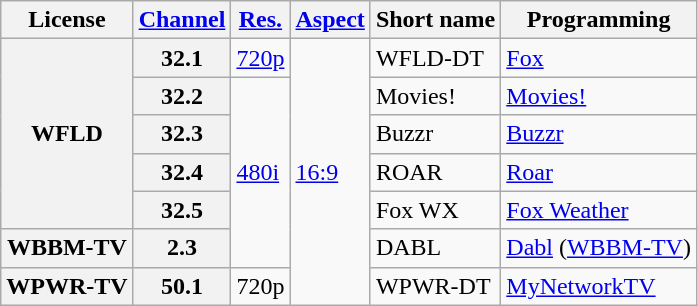<table class="wikitable">
<tr>
<th scope = "col">License</th>
<th scope = "col"><a href='#'>Channel</a></th>
<th scope = "col"><a href='#'>Res.</a></th>
<th scope = "col"><a href='#'>Aspect</a></th>
<th scope = "col">Short name</th>
<th scope = "col">Programming</th>
</tr>
<tr>
<th rowspan = "5">WFLD</th>
<th scope = "row">32.1</th>
<td><a href='#'>720p</a></td>
<td rowspan=7><a href='#'>16:9</a></td>
<td>WFLD-DT</td>
<td><a href='#'>Fox</a></td>
</tr>
<tr>
<th scope = "row">32.2</th>
<td rowspan=5><a href='#'>480i</a></td>
<td>Movies!</td>
<td><a href='#'>Movies!</a></td>
</tr>
<tr>
<th scope = "row">32.3</th>
<td>Buzzr</td>
<td><a href='#'>Buzzr</a></td>
</tr>
<tr>
<th scope = "row">32.4</th>
<td>ROAR</td>
<td><a href='#'>Roar</a></td>
</tr>
<tr>
<th scope = "row">32.5</th>
<td>Fox WX</td>
<td><a href='#'>Fox Weather</a></td>
</tr>
<tr>
<th>WBBM-TV</th>
<th scope = "row">2.3</th>
<td>DABL</td>
<td><a href='#'>Dabl</a> (<a href='#'>WBBM-TV</a>)</td>
</tr>
<tr>
<th>WPWR-TV</th>
<th scope = "row">50.1</th>
<td>720p</td>
<td>WPWR-DT</td>
<td><a href='#'>MyNetworkTV</a></td>
</tr>
</table>
